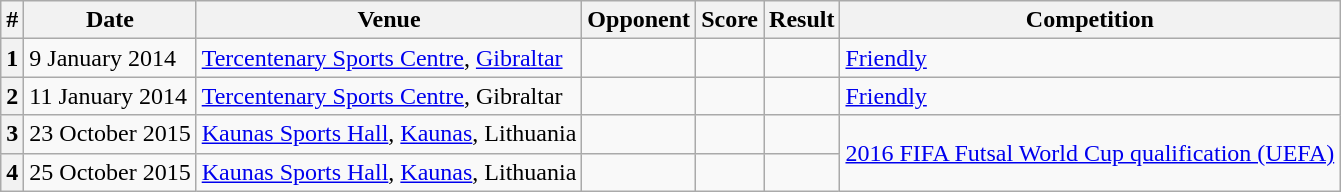<table class="wikitable sortable plainrowheaders">
<tr>
<th>#</th>
<th>Date</th>
<th>Venue</th>
<th>Opponent</th>
<th>Score</th>
<th>Result</th>
<th>Competition</th>
</tr>
<tr>
<th scope="row">1</th>
<td>9 January 2014</td>
<td><a href='#'>Tercentenary Sports Centre</a>, <a href='#'>Gibraltar</a></td>
<td></td>
<td></td>
<td></td>
<td><a href='#'>Friendly</a></td>
</tr>
<tr>
<th scope="row">2</th>
<td>11 January 2014</td>
<td><a href='#'>Tercentenary Sports Centre</a>, Gibraltar</td>
<td></td>
<td></td>
<td></td>
<td><a href='#'>Friendly</a></td>
</tr>
<tr>
<th scope="row">3</th>
<td>23 October 2015</td>
<td><a href='#'>Kaunas Sports Hall</a>, <a href='#'>Kaunas</a>, Lithuania</td>
<td></td>
<td></td>
<td></td>
<td rowspan="2"><a href='#'>2016 FIFA Futsal World Cup qualification (UEFA)</a></td>
</tr>
<tr>
<th scope="row">4</th>
<td>25 October 2015</td>
<td><a href='#'>Kaunas Sports Hall</a>, <a href='#'>Kaunas</a>, Lithuania</td>
<td></td>
<td></td>
<td></td>
</tr>
</table>
